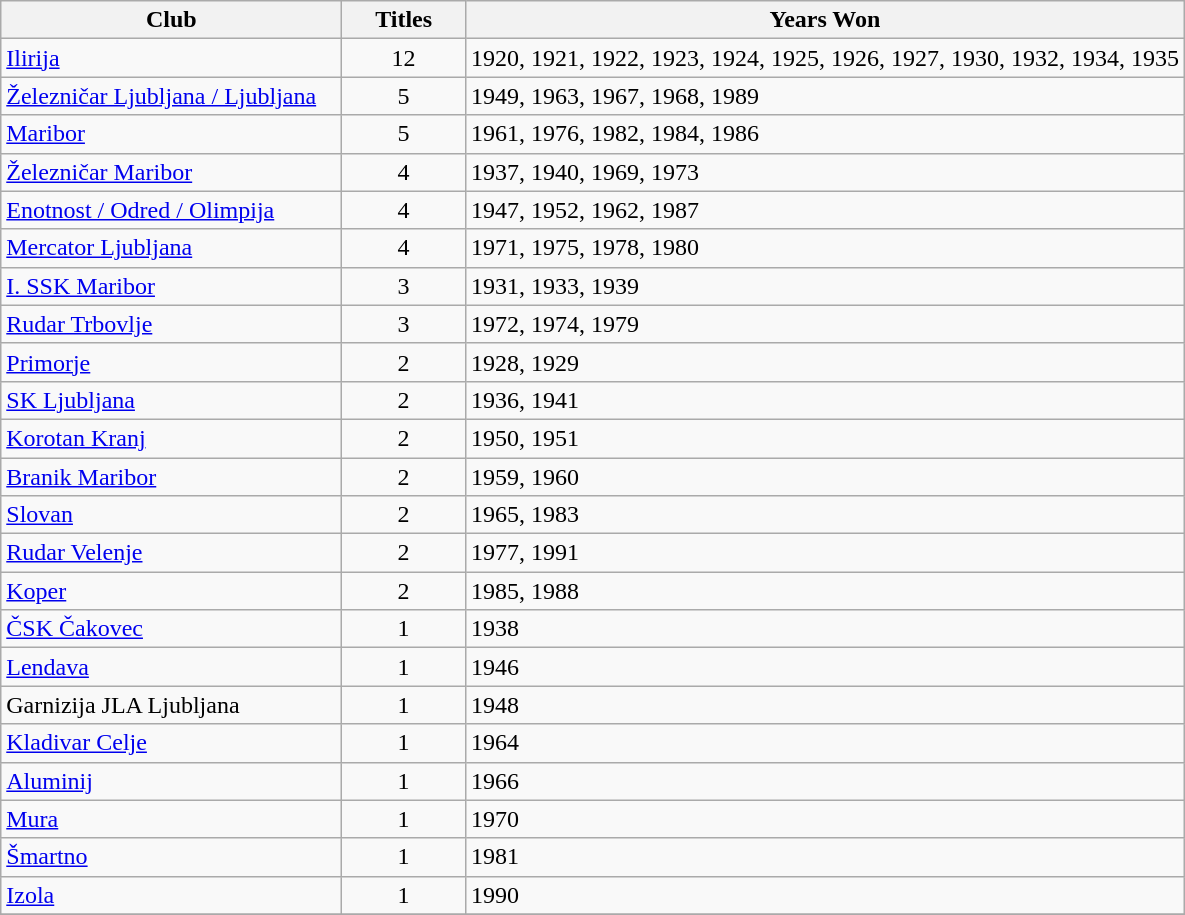<table class="wikitable sortable">
<tr>
<th width=220>Club</th>
<th width=75>Titles</th>
<th>Years Won</th>
</tr>
<tr>
<td><a href='#'>Ilirija</a></td>
<td align=center>12</td>
<td>1920, 1921, 1922, 1923, 1924, 1925, 1926, 1927, 1930, 1932, 1934, 1935</td>
</tr>
<tr>
<td><a href='#'>Železničar Ljubljana / Ljubljana</a></td>
<td align=center>5</td>
<td>1949, 1963, 1967, 1968, 1989</td>
</tr>
<tr>
<td><a href='#'>Maribor</a></td>
<td align=center>5</td>
<td>1961, 1976, 1982, 1984, 1986</td>
</tr>
<tr>
<td><a href='#'>Železničar Maribor</a></td>
<td align=center>4</td>
<td>1937, 1940, 1969, 1973</td>
</tr>
<tr>
<td><a href='#'>Enotnost / Odred / Olimpija</a></td>
<td align=center>4</td>
<td>1947, 1952, 1962, 1987</td>
</tr>
<tr>
<td><a href='#'>Mercator Ljubljana</a></td>
<td align=center>4</td>
<td>1971, 1975, 1978, 1980</td>
</tr>
<tr>
<td><a href='#'>I. SSK Maribor</a></td>
<td align=center>3</td>
<td>1931, 1933, 1939</td>
</tr>
<tr>
<td><a href='#'>Rudar Trbovlje</a></td>
<td align=center>3</td>
<td>1972, 1974, 1979</td>
</tr>
<tr>
<td><a href='#'>Primorje</a></td>
<td align=center>2</td>
<td>1928, 1929</td>
</tr>
<tr>
<td><a href='#'>SK Ljubljana</a></td>
<td align=center>2</td>
<td>1936, 1941</td>
</tr>
<tr>
<td><a href='#'>Korotan Kranj</a></td>
<td align=center>2</td>
<td>1950, 1951</td>
</tr>
<tr>
<td><a href='#'>Branik Maribor</a></td>
<td align=center>2</td>
<td>1959, 1960</td>
</tr>
<tr>
<td><a href='#'>Slovan</a></td>
<td align=center>2</td>
<td>1965, 1983</td>
</tr>
<tr>
<td><a href='#'>Rudar Velenje</a></td>
<td align=center>2</td>
<td>1977, 1991</td>
</tr>
<tr>
<td><a href='#'>Koper</a></td>
<td align=center>2</td>
<td>1985, 1988</td>
</tr>
<tr>
<td><a href='#'>ČSK Čakovec</a></td>
<td align=center>1</td>
<td>1938</td>
</tr>
<tr>
<td><a href='#'>Lendava</a></td>
<td align=center>1</td>
<td>1946</td>
</tr>
<tr>
<td>Garnizija JLA Ljubljana</td>
<td align=center>1</td>
<td>1948</td>
</tr>
<tr>
<td><a href='#'>Kladivar Celje</a></td>
<td align=center>1</td>
<td>1964</td>
</tr>
<tr>
<td><a href='#'>Aluminij</a></td>
<td align=center>1</td>
<td>1966</td>
</tr>
<tr>
<td><a href='#'>Mura</a></td>
<td align=center>1</td>
<td>1970</td>
</tr>
<tr>
<td><a href='#'>Šmartno</a></td>
<td align=center>1</td>
<td>1981</td>
</tr>
<tr>
<td><a href='#'>Izola</a></td>
<td align=center>1</td>
<td>1990</td>
</tr>
<tr>
</tr>
</table>
